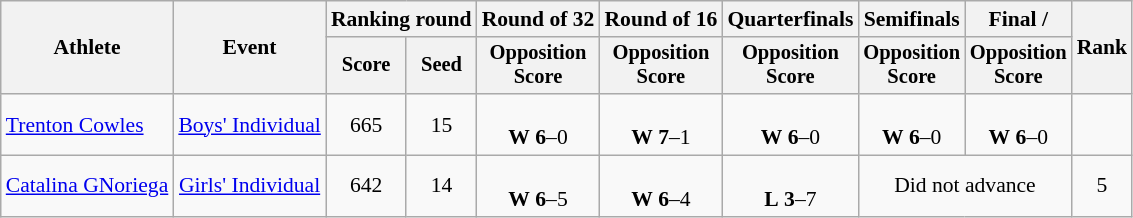<table class="wikitable" style="font-size:90%;">
<tr>
<th rowspan="2">Athlete</th>
<th rowspan="2">Event</th>
<th colspan="2">Ranking round</th>
<th>Round of 32</th>
<th>Round of 16</th>
<th>Quarterfinals</th>
<th>Semifinals</th>
<th>Final / </th>
<th rowspan=2>Rank</th>
</tr>
<tr style="font-size:95%">
<th>Score</th>
<th>Seed</th>
<th>Opposition<br>Score</th>
<th>Opposition<br>Score</th>
<th>Opposition<br>Score</th>
<th>Opposition<br>Score</th>
<th>Opposition<br>Score</th>
</tr>
<tr align=center>
<td align=left><a href='#'>Trenton Cowles</a></td>
<td><a href='#'>Boys' Individual</a></td>
<td>665</td>
<td>15</td>
<td><br><strong>W</strong> <strong>6</strong>–0</td>
<td><br><strong>W</strong> <strong>7</strong>–1</td>
<td><br><strong>W</strong> <strong>6</strong>–0</td>
<td><br><strong>W</strong> <strong>6</strong>–0</td>
<td><br><strong>W</strong> <strong>6</strong>–0</td>
<td></td>
</tr>
<tr align=center>
<td align=left><a href='#'>Catalina GNoriega</a></td>
<td><a href='#'>Girls' Individual</a></td>
<td>642</td>
<td>14</td>
<td><br><strong>W</strong> <strong>6</strong>–5</td>
<td><br><strong>W</strong> <strong>6</strong>–4</td>
<td><br><strong>L</strong> <strong>3</strong>–7</td>
<td colspan=2>Did not advance</td>
<td>5</td>
</tr>
</table>
